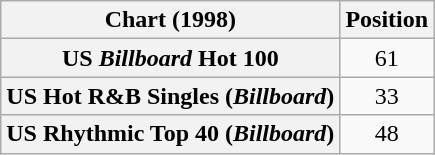<table class="wikitable sortable plainrowheaders" style="text-align:center">
<tr>
<th scope="col">Chart (1998)</th>
<th scope="col">Position</th>
</tr>
<tr>
<th scope="row">US <em>Billboard</em> Hot 100</th>
<td>61</td>
</tr>
<tr>
<th scope="row">US Hot R&B Singles (<em>Billboard</em>)</th>
<td>33</td>
</tr>
<tr>
<th scope="row">US Rhythmic Top 40 (<em>Billboard</em>)</th>
<td>48</td>
</tr>
</table>
